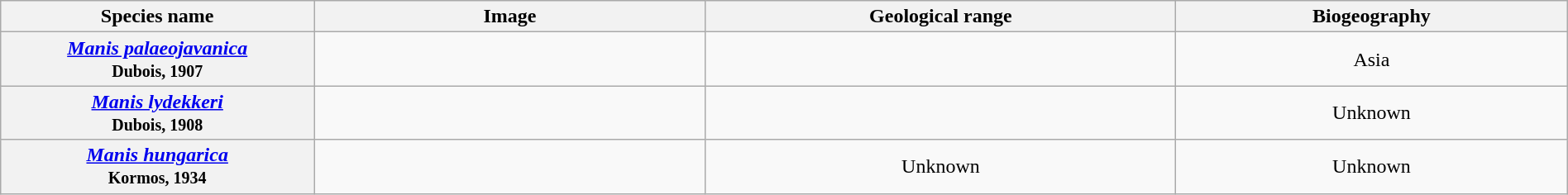<table class="wikitable" style="width:100%; text-align:center">
<tr>
<th scope="col" style="width:20%; min-width:180px;">Species name</th>
<th scope="col" style="width:25%;">Image</th>
<th scope="col" style="width:30%; min-width:180px;">Geological range</th>
<th scope="col" style="width:25%;">Biogeography</th>
</tr>
<tr>
<th scope="row"><em><a href='#'>Manis palaeojavanica</a></em><br><small>Dubois, 1907</small></th>
<td></td>
<td></td>
<td>Asia</td>
</tr>
<tr>
<th scope="row"><em><a href='#'>Manis lydekkeri</a></em><br><small>Dubois, 1908</small></th>
<td></td>
<td></td>
<td>Unknown</td>
</tr>
<tr>
<th scope="row"><em><a href='#'>Manis hungarica</a></em><br><small>Kormos, 1934</small></th>
<td></td>
<td>Unknown</td>
<td>Unknown</td>
</tr>
</table>
